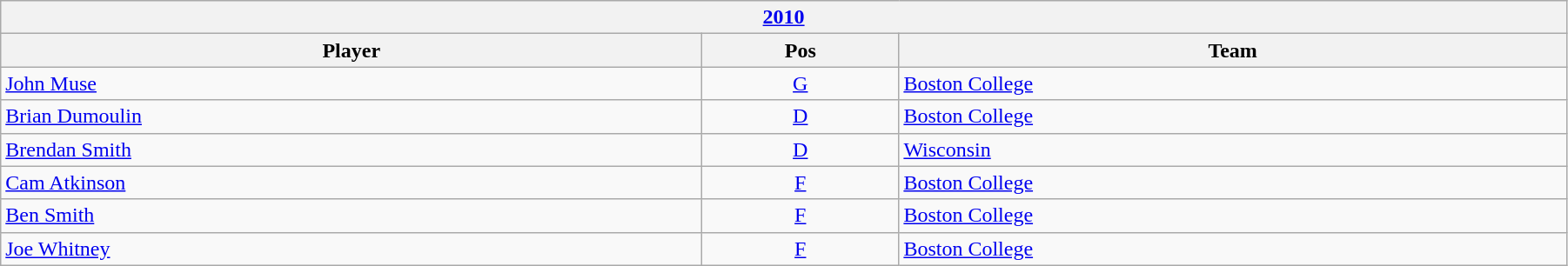<table class="wikitable" width=95%>
<tr>
<th colspan=3><a href='#'>2010</a></th>
</tr>
<tr>
<th>Player</th>
<th>Pos</th>
<th>Team</th>
</tr>
<tr>
<td><a href='#'>John Muse</a></td>
<td style="text-align:center;"><a href='#'>G</a></td>
<td><a href='#'>Boston College</a></td>
</tr>
<tr>
<td><a href='#'>Brian Dumoulin</a></td>
<td style="text-align:center;"><a href='#'>D</a></td>
<td><a href='#'>Boston College</a></td>
</tr>
<tr>
<td><a href='#'>Brendan Smith</a></td>
<td style="text-align:center;"><a href='#'>D</a></td>
<td><a href='#'>Wisconsin</a></td>
</tr>
<tr>
<td><a href='#'>Cam Atkinson</a></td>
<td style="text-align:center;"><a href='#'>F</a></td>
<td><a href='#'>Boston College</a></td>
</tr>
<tr>
<td><a href='#'>Ben Smith</a></td>
<td style="text-align:center;"><a href='#'>F</a></td>
<td><a href='#'>Boston College</a></td>
</tr>
<tr>
<td><a href='#'>Joe Whitney</a></td>
<td style="text-align:center;"><a href='#'>F</a></td>
<td><a href='#'>Boston College</a></td>
</tr>
</table>
